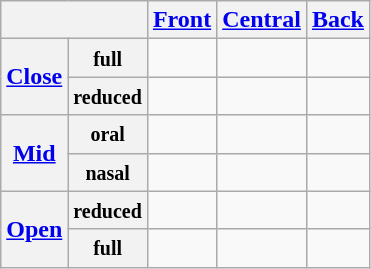<table class="wikitable" style="text-align:center;">
<tr>
<th colspan="2"></th>
<th><a href='#'>Front</a></th>
<th><a href='#'>Central</a></th>
<th><a href='#'>Back</a></th>
</tr>
<tr>
<th rowspan=2><a href='#'>Close</a></th>
<th><small>full</small></th>
<td></td>
<td></td>
<td></td>
</tr>
<tr>
<th><small>reduced</small></th>
<td></td>
<td></td>
<td></td>
</tr>
<tr>
<th rowspan="2"><a href='#'>Mid</a></th>
<th><small> oral</small></th>
<td></td>
<td></td>
<td></td>
</tr>
<tr>
<th><small> nasal</small></th>
<td></td>
<td></td>
<td></td>
</tr>
<tr>
<th rowspan="2"><a href='#'>Open</a></th>
<th><small>reduced</small></th>
<td></td>
<td></td>
<td></td>
</tr>
<tr>
<th><small>full</small></th>
<td></td>
<td></td>
<td></td>
</tr>
</table>
